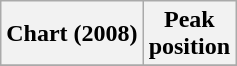<table class="wikitable plainrowheaders">
<tr>
<th>Chart (2008)</th>
<th>Peak<br>position</th>
</tr>
<tr>
</tr>
</table>
